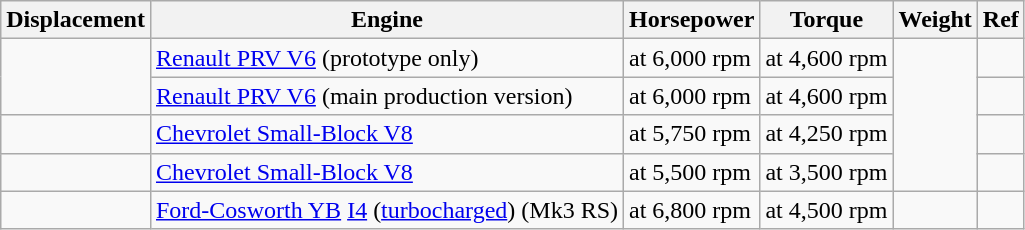<table class="wikitable sortable">
<tr>
<th>Displacement</th>
<th>Engine</th>
<th>Horsepower</th>
<th>Torque</th>
<th>Weight</th>
<th>Ref</th>
</tr>
<tr>
<td rowspan=2></td>
<td><a href='#'>Renault PRV V6</a> (prototype only)</td>
<td> at 6,000 rpm</td>
<td> at 4,600 rpm</td>
<td rowspan="4"></td>
<td></td>
</tr>
<tr>
<td><a href='#'>Renault PRV V6</a> (main production version)</td>
<td> at 6,000 rpm</td>
<td> at 4,600 rpm</td>
<td></td>
</tr>
<tr>
<td></td>
<td><a href='#'>Chevrolet Small-Block V8</a></td>
<td> at 5,750 rpm</td>
<td> at 4,250 rpm</td>
<td></td>
</tr>
<tr>
<td></td>
<td><a href='#'>Chevrolet Small-Block V8</a></td>
<td> at 5,500 rpm</td>
<td> at 3,500 rpm</td>
<td></td>
</tr>
<tr>
<td></td>
<td><a href='#'>Ford-Cosworth YB</a> <a href='#'>I4</a> (<a href='#'>turbocharged</a>) (Mk3 RS)</td>
<td> at 6,800 rpm</td>
<td> at 4,500 rpm</td>
<td></td>
<td></td>
</tr>
</table>
